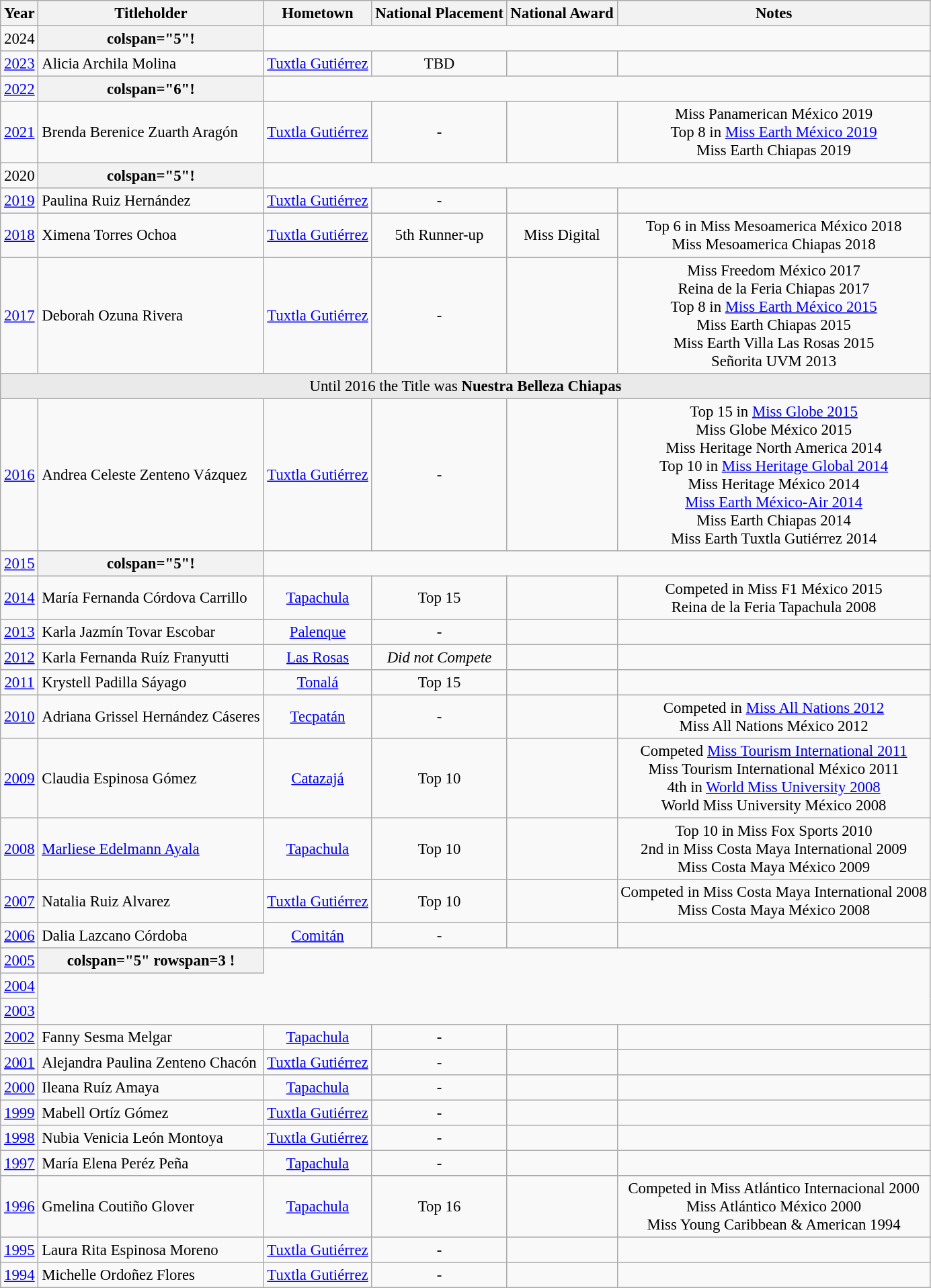<table class="wikitable sortable" style="font-size:95%;">
<tr>
<th>Year</th>
<th>Titleholder</th>
<th>Hometown</th>
<th>National Placement</th>
<th>National Award</th>
<th>Notes</th>
</tr>
<tr>
<td align="center">2024</td>
<th>colspan="5"!</th>
</tr>
<tr>
<td align="center"><a href='#'>2023</a></td>
<td>Alicia Archila Molina</td>
<td align="center"><a href='#'>Tuxtla Gutiérrez</a></td>
<td align="center">TBD</td>
<td align="center"></td>
<td align="center"></td>
</tr>
<tr>
<td align="center"><a href='#'>2022</a></td>
<th>colspan="6"!</th>
</tr>
<tr>
<td align="center"><a href='#'>2021</a></td>
<td>Brenda Berenice Zuarth Aragón</td>
<td align="center"><a href='#'>Tuxtla Gutiérrez</a></td>
<td align="center">-</td>
<td align="center"></td>
<td align="center">Miss Panamerican México 2019<br>Top 8 in <a href='#'>Miss Earth México 2019</a><br>Miss Earth Chiapas 2019</td>
</tr>
<tr>
<td align="center">2020</td>
<th>colspan="5"!</th>
</tr>
<tr>
<td align="center"><a href='#'>2019</a></td>
<td>Paulina Ruiz Hernández</td>
<td align="center"><a href='#'>Tuxtla Gutiérrez</a></td>
<td align="center">-</td>
<td align="center"></td>
<td align="center"></td>
</tr>
<tr>
<td align="center"><a href='#'>2018</a></td>
<td>Ximena Torres Ochoa</td>
<td align="center"><a href='#'>Tuxtla Gutiérrez</a></td>
<td align="center">5th Runner-up</td>
<td align="center">Miss Digital</td>
<td align="center">Top 6 in Miss Mesoamerica México 2018<br>Miss Mesoamerica Chiapas 2018</td>
</tr>
<tr>
<td align="center"><a href='#'>2017</a></td>
<td>Deborah Ozuna Rivera</td>
<td align="center"><a href='#'>Tuxtla Gutiérrez</a></td>
<td align="center">-</td>
<td align="center"></td>
<td align="center">Miss Freedom México 2017<br>Reina de la Feria Chiapas 2017<br>Top 8 in <a href='#'>Miss Earth México 2015</a><br>Miss Earth Chiapas 2015<br>Miss Earth Villa Las Rosas 2015<br>Señorita UVM 2013</td>
</tr>
<tr>
<td colspan="6" bgcolor="#EAEAEA" style="text-align:center;">Until 2016 the Title was <strong>Nuestra Belleza Chiapas</strong></td>
</tr>
<tr>
<td align="center"><a href='#'>2016</a></td>
<td>Andrea Celeste Zenteno Vázquez</td>
<td align="center"><a href='#'>Tuxtla Gutiérrez</a></td>
<td align="center">-</td>
<td align="center"></td>
<td align="center">Top 15 in <a href='#'>Miss Globe 2015</a><br>Miss Globe México 2015<br>Miss Heritage North America 2014<br>Top 10 in <a href='#'>Miss Heritage Global 2014</a><br>Miss Heritage México 2014<br><a href='#'>Miss Earth México-Air 2014</a><br>Miss Earth Chiapas 2014<br>Miss Earth Tuxtla Gutiérrez 2014</td>
</tr>
<tr>
<td align="center"><a href='#'>2015</a></td>
<th>colspan="5"!</th>
</tr>
<tr>
<td align="center"><a href='#'>2014</a></td>
<td>María Fernanda Córdova Carrillo</td>
<td align="center"><a href='#'>Tapachula</a></td>
<td align="center">Top 15</td>
<td align="center"></td>
<td align="center">Competed in Miss F1 México 2015<br>Reina de la Feria Tapachula 2008</td>
</tr>
<tr>
<td align="center"><a href='#'>2013</a></td>
<td>Karla Jazmín Tovar Escobar</td>
<td align="center"><a href='#'>Palenque</a></td>
<td align="center">-</td>
<td align="center"></td>
<td align="center"></td>
</tr>
<tr>
<td align="center"><a href='#'>2012</a></td>
<td>Karla Fernanda Ruíz Franyutti</td>
<td align="center"><a href='#'>Las Rosas</a></td>
<td align="center"><em>Did not Compete</em></td>
<td align="center"></td>
<td align="center"></td>
</tr>
<tr>
<td align="center"><a href='#'>2011</a></td>
<td>Krystell Padilla Sáyago</td>
<td align="center"><a href='#'>Tonalá</a></td>
<td align="center">Top 15</td>
<td align="center"></td>
<td align="center"></td>
</tr>
<tr>
<td align="center"><a href='#'>2010</a></td>
<td>Adriana Grissel Hernández Cáseres</td>
<td align="center"><a href='#'>Tecpatán</a></td>
<td align="center">-</td>
<td align="center"></td>
<td align="center">Competed in <a href='#'>Miss All Nations 2012</a><br>Miss All Nations México 2012</td>
</tr>
<tr>
<td align="center"><a href='#'>2009</a></td>
<td>Claudia Espinosa Gómez</td>
<td align="center"><a href='#'>Catazajá</a></td>
<td align="center">Top 10</td>
<td align="center"></td>
<td align="center">Competed <a href='#'>Miss Tourism International 2011</a><br>Miss Tourism International México 2011<br>4th in <a href='#'>World Miss University 2008</a><br>World Miss University México 2008</td>
</tr>
<tr>
<td align="center"><a href='#'>2008</a></td>
<td><a href='#'>Marliese Edelmann Ayala</a></td>
<td align="center"><a href='#'>Tapachula</a></td>
<td align="center">Top 10</td>
<td align="center"></td>
<td align="center">Top 10 in Miss Fox Sports 2010<br>2nd in Miss Costa Maya International 2009<br>Miss Costa Maya México 2009</td>
</tr>
<tr>
<td align="center"><a href='#'>2007</a></td>
<td>Natalia Ruiz Alvarez</td>
<td align="center"><a href='#'>Tuxtla Gutiérrez</a></td>
<td align="center">Top 10</td>
<td align="center"></td>
<td align="center">Competed in Miss Costa Maya International 2008<br>Miss Costa Maya México 2008</td>
</tr>
<tr>
<td align="center"><a href='#'>2006</a></td>
<td>Dalia Lazcano Córdoba</td>
<td align="center"><a href='#'>Comitán</a></td>
<td align="center">-</td>
<td align="center"></td>
<td align="center"></td>
</tr>
<tr>
<td align="center"><a href='#'>2005</a></td>
<th>colspan="5" rowspan=3 !</th>
</tr>
<tr>
<td align="center"><a href='#'>2004</a></td>
</tr>
<tr>
<td align="center"><a href='#'>2003</a></td>
</tr>
<tr>
<td align="center"><a href='#'>2002</a></td>
<td>Fanny Sesma Melgar</td>
<td align="center"><a href='#'>Tapachula</a></td>
<td align="center">-</td>
<td align="center"></td>
<td align="center"></td>
</tr>
<tr>
<td align="center"><a href='#'>2001</a></td>
<td>Alejandra Paulina Zenteno Chacón</td>
<td align="center"><a href='#'>Tuxtla Gutiérrez</a></td>
<td align="center">-</td>
<td align="center"></td>
<td align="center"></td>
</tr>
<tr>
<td align="center"><a href='#'>2000</a></td>
<td>Ileana Ruíz Amaya</td>
<td align="center"><a href='#'>Tapachula</a></td>
<td align="center">-</td>
<td align="center"></td>
<td align="center"></td>
</tr>
<tr>
<td align="center"><a href='#'>1999</a></td>
<td>Mabell Ortíz Gómez</td>
<td align="center"><a href='#'>Tuxtla Gutiérrez</a></td>
<td align="center">-</td>
<td align="center"></td>
<td align="center"></td>
</tr>
<tr>
<td align="center"><a href='#'>1998</a></td>
<td>Nubia Venicia León Montoya</td>
<td align="center"><a href='#'>Tuxtla Gutiérrez</a></td>
<td align="center">-</td>
<td align="center"></td>
<td align="center"></td>
</tr>
<tr>
<td align="center"><a href='#'>1997</a></td>
<td>María Elena Peréz Peña</td>
<td align="center"><a href='#'>Tapachula</a></td>
<td align="center">-</td>
<td align="center"></td>
<td align="center"></td>
</tr>
<tr>
<td align="center"><a href='#'>1996</a></td>
<td>Gmelina Coutiño Glover</td>
<td align="center"><a href='#'>Tapachula</a></td>
<td align="center">Top 16</td>
<td align="center"></td>
<td align="center">Competed in Miss Atlántico Internacional 2000<br>Miss Atlántico México 2000<br>Miss Young Caribbean & American 1994</td>
</tr>
<tr>
<td align="center"><a href='#'>1995</a></td>
<td>Laura Rita Espinosa Moreno</td>
<td align="center"><a href='#'>Tuxtla Gutiérrez</a></td>
<td align="center">-</td>
<td align="center"></td>
<td align="center"></td>
</tr>
<tr>
<td align="center"><a href='#'>1994</a></td>
<td>Michelle Ordoñez Flores</td>
<td align="center"><a href='#'>Tuxtla Gutiérrez</a></td>
<td align="center">-</td>
<td align="center"></td>
<td align="center"></td>
</tr>
</table>
